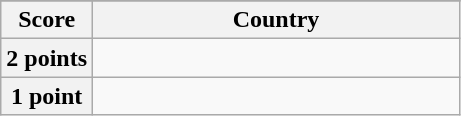<table class="wikitable">
<tr>
</tr>
<tr>
<th scope="col" width="20%">Score</th>
<th scope="col">Country</th>
</tr>
<tr>
<th scope="row">2 points</th>
<td></td>
</tr>
<tr>
<th scope="row">1 point</th>
<td></td>
</tr>
</table>
